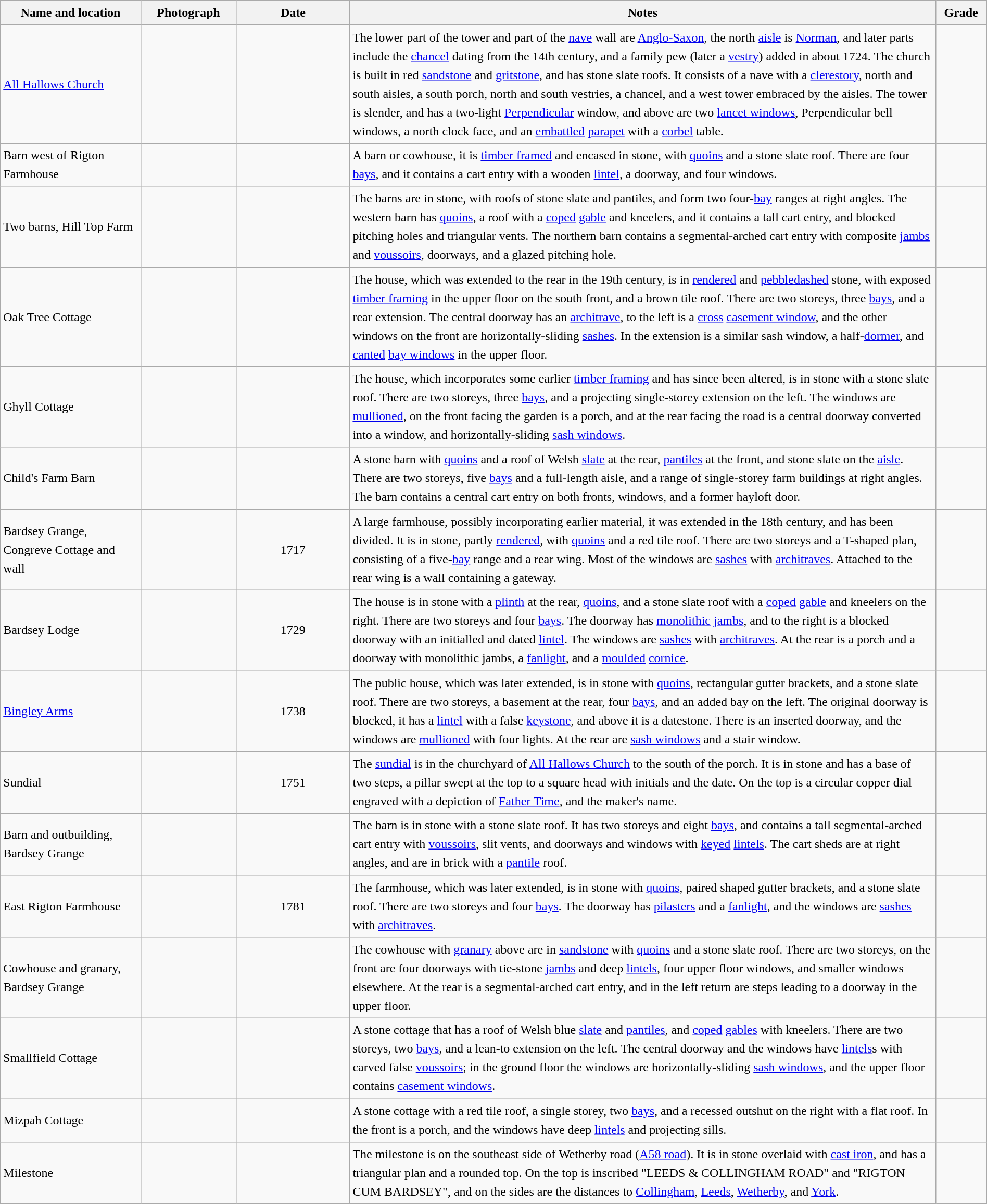<table class="wikitable sortable plainrowheaders" style="width:100%; border:0; text-align:left; line-height:150%;">
<tr>
<th scope="col"  style="width:150px">Name and location</th>
<th scope="col"  style="width:100px" class="unsortable">Photograph</th>
<th scope="col"  style="width:120px">Date</th>
<th scope="col"  style="width:650px" class="unsortable">Notes</th>
<th scope="col"  style="width:50px">Grade</th>
</tr>
<tr>
<td><a href='#'>All Hallows Church</a><br><small></small></td>
<td></td>
<td align="center"></td>
<td>The lower part of the tower and part of the <a href='#'>nave</a> wall are <a href='#'>Anglo-Saxon</a>, the north <a href='#'>aisle</a> is <a href='#'>Norman</a>, and later parts include the <a href='#'>chancel</a> dating from the 14th century, and a family pew (later a <a href='#'>vestry</a>) added in about 1724.  The church is built in red <a href='#'>sandstone</a> and <a href='#'>gritstone</a>, and has stone slate roofs.  It consists of a nave with a <a href='#'>clerestory</a>, north and south aisles, a south porch, north and south vestries, a chancel, and a west tower embraced by the aisles.  The tower is slender, and has a two-light <a href='#'>Perpendicular</a> window, and above are two <a href='#'>lancet windows</a>, Perpendicular bell windows, a north clock face, and an <a href='#'>embattled</a> <a href='#'>parapet</a> with a <a href='#'>corbel</a> table.</td>
<td align="center" ></td>
</tr>
<tr>
<td>Barn west of Rigton Farmhouse<br><small></small></td>
<td></td>
<td align="center"></td>
<td>A barn or cowhouse, it is <a href='#'>timber framed</a> and encased in stone, with <a href='#'>quoins</a> and a stone slate roof.  There are four <a href='#'>bays</a>, and it contains a cart entry with a wooden <a href='#'>lintel</a>, a doorway, and four windows.</td>
<td align="center" ></td>
</tr>
<tr>
<td>Two barns, Hill Top Farm<br><small></small></td>
<td></td>
<td align="center"></td>
<td>The barns are in stone, with roofs of stone slate and pantiles, and form two four-<a href='#'>bay</a> ranges at right angles.  The western barn has <a href='#'>quoins</a>, a roof with a <a href='#'>coped</a> <a href='#'>gable</a> and kneelers, and it contains a tall cart entry, and blocked pitching holes and triangular vents.  The northern barn contains a segmental-arched cart entry with composite <a href='#'>jambs</a> and <a href='#'>voussoirs</a>, doorways, and a glazed pitching hole.</td>
<td align="center" ></td>
</tr>
<tr>
<td>Oak Tree Cottage<br><small></small></td>
<td></td>
<td align="center"></td>
<td>The house, which was extended to the rear in the 19th century, is in <a href='#'>rendered</a> and <a href='#'>pebbledashed</a> stone, with exposed <a href='#'>timber framing</a> in the upper floor on the south front, and a brown tile roof.  There are two storeys, three <a href='#'>bays</a>, and a rear extension.  The central doorway has an <a href='#'>architrave</a>, to the left is a <a href='#'>cross</a> <a href='#'>casement window</a>, and the other windows on the front are horizontally-sliding <a href='#'>sashes</a>.  In the extension is a similar sash window, a half-<a href='#'>dormer</a>, and <a href='#'>canted</a> <a href='#'>bay windows</a> in the upper floor.</td>
<td align="center" ></td>
</tr>
<tr>
<td>Ghyll Cottage<br><small></small></td>
<td></td>
<td align="center"></td>
<td>The house, which incorporates some earlier <a href='#'>timber framing</a> and has since been altered, is in stone with a stone slate roof.  There are two storeys, three <a href='#'>bays</a>, and a projecting single-storey extension on the left.  The windows are <a href='#'>mullioned</a>, on the front facing the garden is a porch, and at the rear facing the road is a central doorway converted into a window, and horizontally-sliding <a href='#'>sash windows</a>.</td>
<td align="center" ></td>
</tr>
<tr>
<td>Child's Farm Barn<br><small></small></td>
<td></td>
<td align="center"></td>
<td>A stone barn with <a href='#'>quoins</a> and a roof of Welsh <a href='#'>slate</a> at the rear, <a href='#'>pantiles</a> at the front, and stone slate on the <a href='#'>aisle</a>.  There are two storeys, five <a href='#'>bays</a> and a full-length aisle, and a range of single-storey farm buildings at right angles.  The barn contains a central cart entry on both fronts, windows, and a former hayloft door.</td>
<td align="center" ></td>
</tr>
<tr>
<td>Bardsey Grange, Congreve Cottage and wall<br><small></small></td>
<td></td>
<td align="center">1717</td>
<td>A large farmhouse, possibly incorporating earlier material, it was extended in the 18th century, and has been divided.  It is in stone, partly <a href='#'>rendered</a>, with <a href='#'>quoins</a> and a red tile roof.  There are two storeys and a T-shaped plan, consisting of a five-<a href='#'>bay</a> range and a rear wing.  Most of the windows are <a href='#'>sashes</a> with <a href='#'>architraves</a>.  Attached to the rear wing is a wall containing a gateway.</td>
<td align="center" ></td>
</tr>
<tr>
<td>Bardsey Lodge<br><small></small></td>
<td></td>
<td align="center">1729</td>
<td>The house is in stone with a <a href='#'>plinth</a> at the rear, <a href='#'>quoins</a>, and a stone slate roof with a <a href='#'>coped</a> <a href='#'>gable</a> and kneelers on the right.  There are two storeys and four <a href='#'>bays</a>.  The doorway has <a href='#'>monolithic</a> <a href='#'>jambs</a>, and to the right is a blocked doorway with an initialled and dated <a href='#'>lintel</a>.  The windows are <a href='#'>sashes</a> with <a href='#'>architraves</a>.  At the rear is a porch and a doorway with monolithic jambs, a <a href='#'>fanlight</a>, and a <a href='#'>moulded</a> <a href='#'>cornice</a>.</td>
<td align="center" ></td>
</tr>
<tr>
<td><a href='#'>Bingley Arms</a><br><small></small></td>
<td></td>
<td align="center">1738</td>
<td>The public house, which was later extended, is in stone with <a href='#'>quoins</a>, rectangular gutter brackets, and a stone slate roof.  There are two storeys, a basement at the rear, four <a href='#'>bays</a>, and an added bay on the left.  The original doorway is blocked, it has a <a href='#'>lintel</a> with a false <a href='#'>keystone</a>, and above it is a datestone.  There is an inserted doorway, and the windows are <a href='#'>mullioned</a> with four lights.  At the rear are <a href='#'>sash windows</a> and a stair window.</td>
<td align="center" ></td>
</tr>
<tr>
<td>Sundial<br><small></small></td>
<td></td>
<td align="center">1751</td>
<td>The <a href='#'>sundial</a> is in the churchyard of <a href='#'>All Hallows Church</a> to the south of the porch.  It is in stone and has a base of two steps, a pillar swept at the top to a square head with initials and the date.  On the top is a circular copper dial engraved with a depiction of <a href='#'>Father Time</a>, and the maker's name.</td>
<td align="center" ></td>
</tr>
<tr>
<td>Barn and outbuilding,<br>Bardsey Grange<br><small></small></td>
<td></td>
<td align="center"></td>
<td>The barn is in stone with a stone slate roof.  It has two storeys and eight <a href='#'>bays</a>, and contains a tall segmental-arched cart entry with <a href='#'>voussoirs</a>, slit vents, and doorways and windows with <a href='#'>keyed</a> <a href='#'>lintels</a>.  The cart sheds are at right angles, and are in brick with a <a href='#'>pantile</a> roof.</td>
<td align="center" ></td>
</tr>
<tr>
<td>East Rigton Farmhouse<br><small></small></td>
<td></td>
<td align="center">1781</td>
<td>The farmhouse, which was later extended, is in stone with <a href='#'>quoins</a>, paired shaped gutter brackets, and a stone slate roof.  There are two storeys and four <a href='#'>bays</a>.  The doorway has <a href='#'>pilasters</a> and a <a href='#'>fanlight</a>, and the windows are <a href='#'>sashes</a> with <a href='#'>architraves</a>.</td>
<td align="center" ></td>
</tr>
<tr>
<td>Cowhouse and granary,<br>Bardsey Grange<br><small></small></td>
<td></td>
<td align="center"></td>
<td>The cowhouse with <a href='#'>granary</a> above are in <a href='#'>sandstone</a> with <a href='#'>quoins</a> and a stone slate roof.  There are two storeys, on the front are four doorways with tie-stone <a href='#'>jambs</a> and deep <a href='#'>lintels</a>, four upper floor windows, and smaller windows elsewhere.  At the rear is a segmental-arched cart entry, and in the left return are steps leading to a doorway in the upper floor.</td>
<td align="center" ></td>
</tr>
<tr>
<td>Smallfield Cottage<br><small></small></td>
<td></td>
<td align="center"></td>
<td>A stone cottage that has a roof of Welsh blue <a href='#'>slate</a> and <a href='#'>pantiles</a>, and <a href='#'>coped</a> <a href='#'>gables</a> with kneelers.  There are two storeys, two <a href='#'>bays</a>, and a lean-to extension on the left.  The central doorway and the windows have <a href='#'>lintels</a>s with carved false <a href='#'>voussoirs</a>; in the ground floor the windows are horizontally-sliding <a href='#'>sash windows</a>, and the upper floor contains <a href='#'>casement windows</a>.</td>
<td align="center" ></td>
</tr>
<tr>
<td>Mizpah Cottage<br><small></small></td>
<td></td>
<td align="center"></td>
<td>A stone cottage with a red tile roof, a single storey, two <a href='#'>bays</a>, and a recessed outshut on the right with a flat roof.  In the front is a porch, and the windows have deep <a href='#'>lintels</a> and projecting sills.</td>
<td align="center" ></td>
</tr>
<tr>
<td>Milestone<br><small></small></td>
<td></td>
<td align="center"></td>
<td>The milestone is on the southeast side of Wetherby road (<a href='#'>A58 road</a>).  It is in stone overlaid with <a href='#'>cast iron</a>, and has a triangular plan and a rounded top.  On the top is inscribed "LEEDS & COLLINGHAM ROAD" and "RIGTON CUM BARDSEY", and on the sides are the distances to <a href='#'>Collingham</a>, <a href='#'>Leeds</a>, <a href='#'>Wetherby</a>, and <a href='#'>York</a>.</td>
<td align="center" ></td>
</tr>
<tr>
</tr>
</table>
